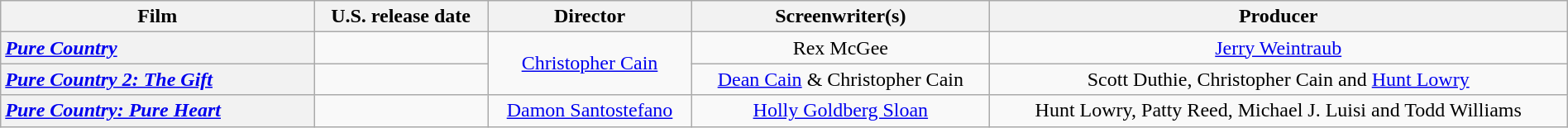<table class="wikitable plainrowheaders" style="text-align:center" width=100%>
<tr>
<th scope="col" style="width:20%;">Film</th>
<th scope="col">U.S. release date</th>
<th scope="col">Director</th>
<th scope="col">Screenwriter(s)</th>
<th scope="col">Producer</th>
</tr>
<tr>
<th scope="row" style="text-align:left"><em><a href='#'>Pure Country</a></em></th>
<td></td>
<td rowspan="2"><a href='#'>Christopher Cain</a></td>
<td>Rex McGee</td>
<td><a href='#'>Jerry Weintraub</a></td>
</tr>
<tr>
<th scope="row" style="text-align:left"><em><a href='#'>Pure Country 2: The Gift</a></em></th>
<td></td>
<td><a href='#'>Dean Cain</a> & Christopher Cain</td>
<td>Scott Duthie, Christopher Cain and <a href='#'>Hunt Lowry</a></td>
</tr>
<tr>
<th scope="row" style="text-align:left"><em><a href='#'>Pure Country: Pure Heart</a></em></th>
<td></td>
<td><a href='#'>Damon Santostefano</a></td>
<td><a href='#'>Holly Goldberg Sloan</a></td>
<td>Hunt Lowry, Patty Reed, Michael J. Luisi and Todd Williams</td>
</tr>
</table>
